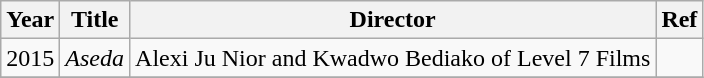<table class="wikitable">
<tr>
<th>Year</th>
<th>Title</th>
<th>Director</th>
<th>Ref</th>
</tr>
<tr>
<td>2015</td>
<td><em>Aseda</em></td>
<td>Alexi Ju Nior and Kwadwo Bediako of Level 7 Films</td>
<td></td>
</tr>
<tr>
</tr>
</table>
